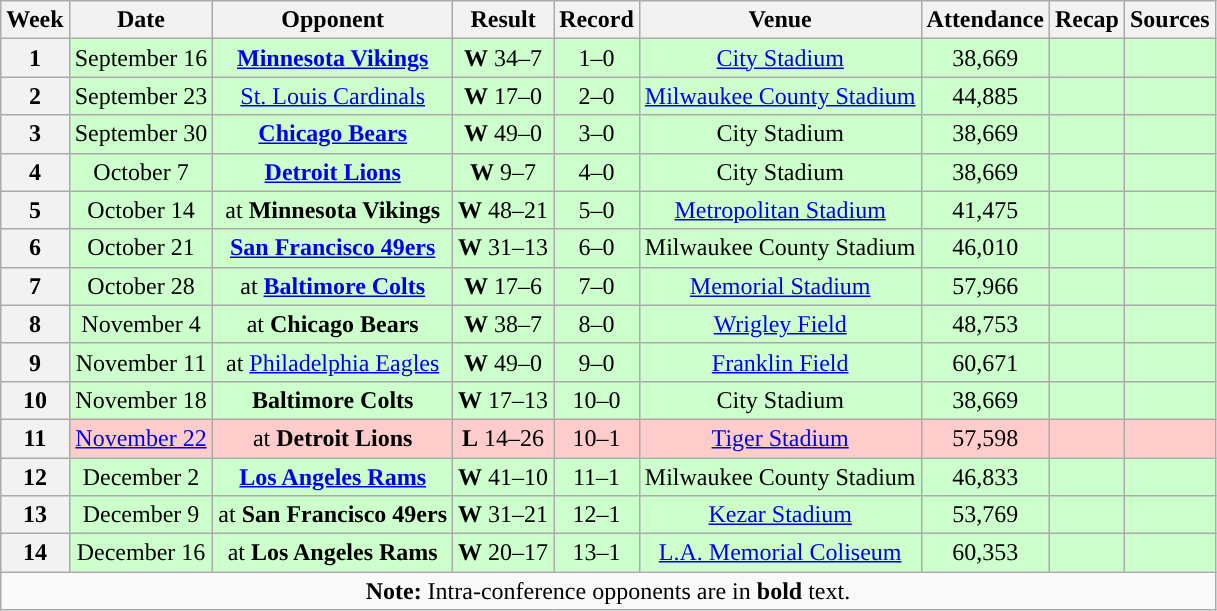<table class="wikitable" style="text-align:center">
<tr>
<th>Week</th>
<th>Date</th>
<th>Opponent</th>
<th>Result</th>
<th>Record</th>
<th>Venue</th>
<th>Attendance</th>
<th>Recap</th>
<th>Sources</th>
</tr>
<tr style="background:#cfc">
<th>1</th>
<td>September 16</td>
<td><strong><a href='#'>Minnesota Vikings</a></strong></td>
<td><strong>W</strong> 34–7</td>
<td>1–0</td>
<td><a href='#'>City Stadium</a></td>
<td>38,669</td>
<td></td>
<td></td>
</tr>
<tr style="background:#cfc">
<th>2</th>
<td>September 23</td>
<td><a href='#'>St. Louis Cardinals</a></td>
<td><strong>W</strong> 17–0</td>
<td>2–0</td>
<td><a href='#'>Milwaukee County Stadium</a></td>
<td>44,885</td>
<td></td>
<td></td>
</tr>
<tr style="background:#cfc">
<th>3</th>
<td>September 30</td>
<td><strong><a href='#'>Chicago Bears</a></strong></td>
<td><strong>W</strong> 49–0</td>
<td>3–0</td>
<td>City Stadium</td>
<td>38,669</td>
<td></td>
<td></td>
</tr>
<tr style="background:#cfc">
<th>4</th>
<td>October 7</td>
<td><strong><a href='#'>Detroit Lions</a></strong></td>
<td><strong>W</strong> 9–7</td>
<td>4–0</td>
<td>City Stadium</td>
<td>38,669</td>
<td></td>
<td></td>
</tr>
<tr style="background:#cfc">
<th>5</th>
<td>October 14</td>
<td>at <strong>Minnesota Vikings</strong></td>
<td><strong>W</strong> 48–21</td>
<td>5–0</td>
<td><a href='#'>Metropolitan Stadium</a></td>
<td>41,475</td>
<td></td>
<td></td>
</tr>
<tr style="background:#cfc">
<th>6</th>
<td>October 21</td>
<td><strong><a href='#'>San Francisco 49ers</a></strong></td>
<td><strong>W</strong> 31–13</td>
<td>6–0</td>
<td>Milwaukee County Stadium</td>
<td>46,010</td>
<td></td>
<td></td>
</tr>
<tr style="background:#cfc">
<th>7</th>
<td>October 28</td>
<td>at <strong><a href='#'>Baltimore Colts</a></strong></td>
<td><strong>W</strong> 17–6</td>
<td>7–0</td>
<td><a href='#'>Memorial Stadium</a></td>
<td>57,966</td>
<td></td>
<td></td>
</tr>
<tr style="background:#cfc">
<th>8</th>
<td>November 4</td>
<td>at <strong>Chicago Bears</strong></td>
<td><strong>W</strong> 38–7</td>
<td>8–0</td>
<td><a href='#'>Wrigley Field</a></td>
<td>48,753</td>
<td></td>
<td></td>
</tr>
<tr style="background:#cfc">
<th>9</th>
<td>November 11</td>
<td>at <a href='#'>Philadelphia Eagles</a></td>
<td><strong>W</strong> 49–0</td>
<td>9–0</td>
<td><a href='#'>Franklin Field</a></td>
<td>60,671</td>
<td></td>
<td></td>
</tr>
<tr style="background:#cfc">
<th>10</th>
<td>November 18</td>
<td><strong>Baltimore Colts</strong></td>
<td><strong>W</strong> 17–13</td>
<td>10–0</td>
<td>City Stadium</td>
<td>38,669</td>
<td></td>
<td></td>
</tr>
<tr style="background:#fcc">
<th>11</th>
<td><a href='#'>November 22</a></td>
<td>at <strong>Detroit Lions</strong></td>
<td><strong>L</strong> 14–26</td>
<td>10–1</td>
<td><a href='#'>Tiger Stadium</a></td>
<td>57,598</td>
<td></td>
<td></td>
</tr>
<tr style="background:#cfc">
<th>12</th>
<td>December 2</td>
<td><strong><a href='#'>Los Angeles Rams</a></strong></td>
<td><strong>W</strong> 41–10</td>
<td>11–1</td>
<td>Milwaukee County Stadium</td>
<td>46,833</td>
<td></td>
<td></td>
</tr>
<tr style="background:#cfc">
<th>13</th>
<td>December 9</td>
<td>at <strong>San Francisco 49ers</strong></td>
<td><strong>W</strong> 31–21</td>
<td>12–1</td>
<td><a href='#'>Kezar Stadium</a></td>
<td>53,769</td>
<td></td>
<td></td>
</tr>
<tr style="background:#cfc">
<th>14</th>
<td>December 16</td>
<td>at <strong>Los Angeles Rams</strong></td>
<td><strong>W</strong> 20–17</td>
<td>13–1</td>
<td><a href='#'>L.A. Memorial Coliseum</a></td>
<td>60,353</td>
<td></td>
<td></td>
</tr>
<tr>
<td colspan="10"><strong>Note:</strong> Intra-conference opponents are in <strong>bold</strong> text.</td>
</tr>
</table>
